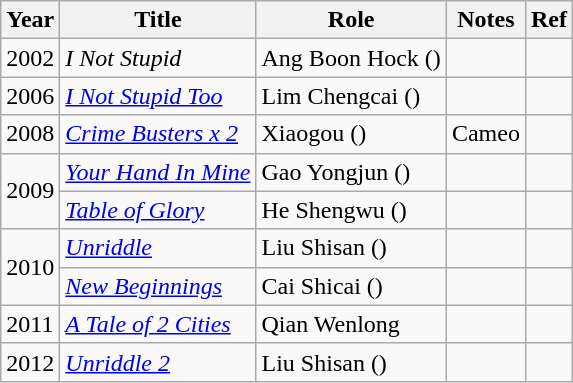<table class="wikitable">
<tr>
<th>Year</th>
<th>Title</th>
<th>Role</th>
<th>Notes</th>
<th>Ref</th>
</tr>
<tr>
<td>2002</td>
<td><em>I Not Stupid</em></td>
<td>Ang Boon Hock ()</td>
<td></td>
<td></td>
</tr>
<tr>
<td>2006</td>
<td><em><a href='#'>I Not Stupid Too</a></em></td>
<td>Lim Chengcai ()</td>
<td></td>
<td></td>
</tr>
<tr>
<td>2008</td>
<td><em><a href='#'>Crime Busters x 2</a></em></td>
<td>Xiaogou ()</td>
<td>Cameo</td>
<td></td>
</tr>
<tr>
<td rowspan="2">2009</td>
<td><em><a href='#'>Your Hand In Mine</a></em></td>
<td>Gao Yongjun ()</td>
<td></td>
<td></td>
</tr>
<tr>
<td><em><a href='#'>Table of Glory</a></em></td>
<td>He Shengwu ()</td>
<td></td>
<td></td>
</tr>
<tr>
<td rowspan="2">2010</td>
<td><em><a href='#'>Unriddle</a></em></td>
<td>Liu Shisan ()</td>
<td></td>
<td></td>
</tr>
<tr>
<td><em><a href='#'>New Beginnings</a></em></td>
<td>Cai Shicai ()</td>
<td></td>
<td></td>
</tr>
<tr>
<td>2011</td>
<td><em><a href='#'>A Tale of 2 Cities</a></em></td>
<td>Qian Wenlong</td>
<td></td>
<td></td>
</tr>
<tr>
<td>2012</td>
<td><em><a href='#'>Unriddle 2</a></em></td>
<td>Liu Shisan ()</td>
<td></td>
<td></td>
</tr>
</table>
